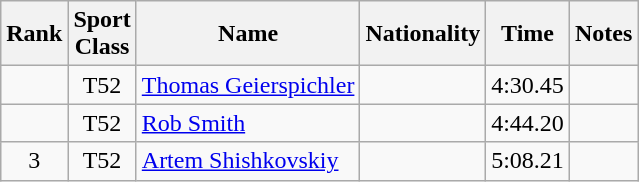<table class="wikitable sortable" style="text-align:center">
<tr>
<th>Rank</th>
<th>Sport<br>Class</th>
<th>Name</th>
<th>Nationality</th>
<th>Time</th>
<th>Notes</th>
</tr>
<tr>
<td></td>
<td>T52</td>
<td align=left><a href='#'>Thomas Geierspichler</a></td>
<td align=left></td>
<td>4:30.45</td>
<td></td>
</tr>
<tr>
<td></td>
<td>T52</td>
<td align=left><a href='#'>Rob Smith</a></td>
<td align=left></td>
<td>4:44.20</td>
<td></td>
</tr>
<tr>
<td>3</td>
<td>T52</td>
<td align=left><a href='#'>Artem Shishkovskiy</a></td>
<td align=left></td>
<td>5:08.21</td>
<td></td>
</tr>
</table>
